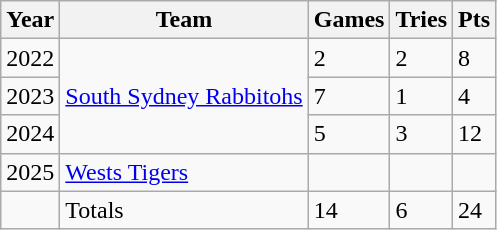<table class="wikitable">
<tr>
<th>Year</th>
<th>Team</th>
<th>Games</th>
<th>Tries</th>
<th>Pts</th>
</tr>
<tr>
<td>2022</td>
<td rowspan="3"> <a href='#'>South Sydney Rabbitohs</a></td>
<td>2</td>
<td>2</td>
<td>8</td>
</tr>
<tr>
<td>2023</td>
<td>7</td>
<td>1</td>
<td>4</td>
</tr>
<tr>
<td>2024</td>
<td>5</td>
<td>3</td>
<td>12</td>
</tr>
<tr>
<td>2025</td>
<td rowspan="1"> <a href='#'>Wests Tigers</a></td>
<td></td>
<td></td>
<td></td>
</tr>
<tr>
<td></td>
<td>Totals</td>
<td>14</td>
<td>6</td>
<td>24</td>
</tr>
</table>
